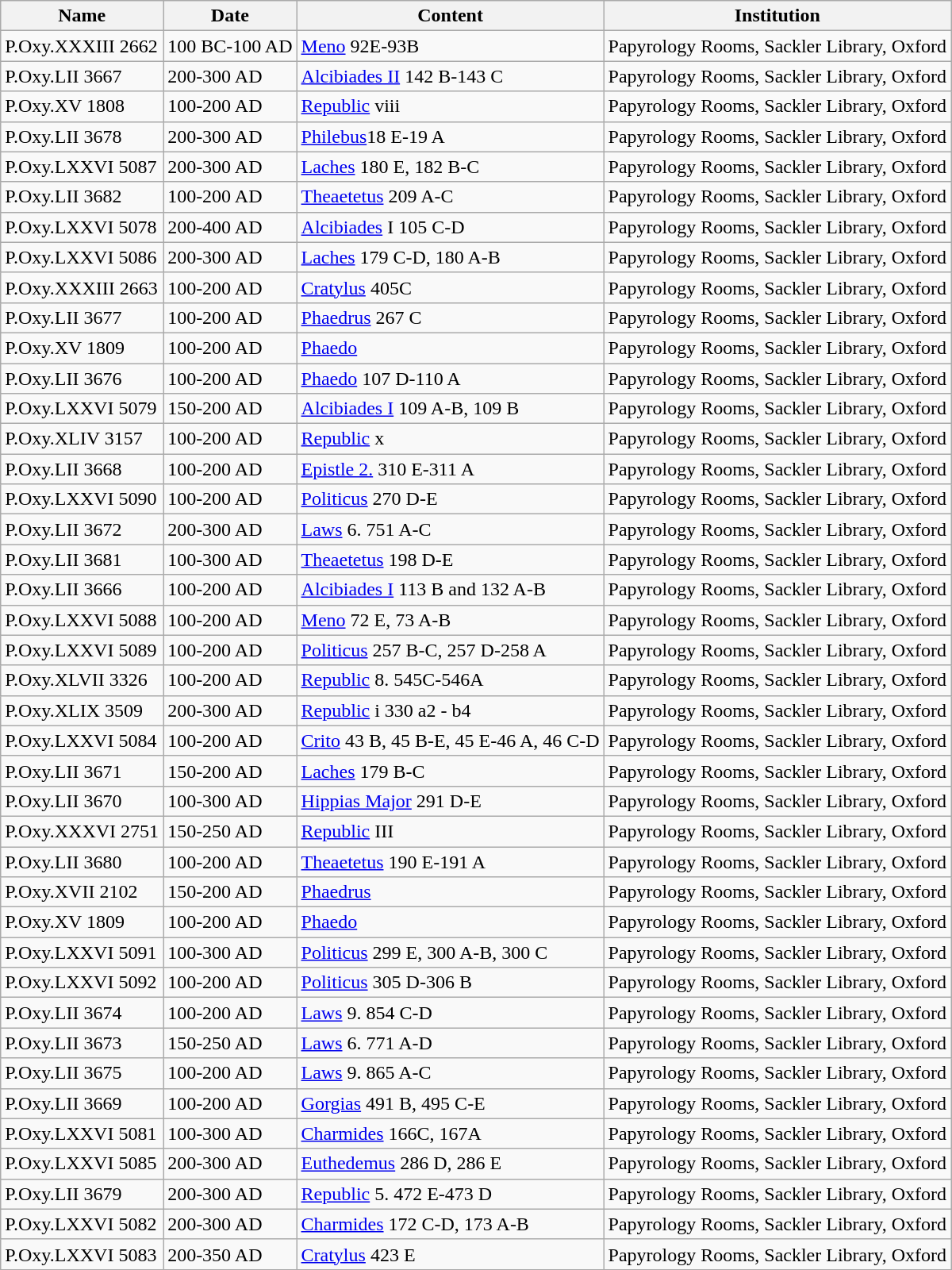<table class="wikitable sortable" style=" font-size: 100%; ">
<tr>
<th>Name</th>
<th data-sort-type="number">Date</th>
<th>Content</th>
<th>Institution</th>
</tr>
<tr>
<td>P.Oxy.XXXIII 2662 </td>
<td data-sort-value="-100">100 BC-100 AD</td>
<td><a href='#'>Meno</a> 92E-93B</td>
<td>Papyrology Rooms, Sackler Library, Oxford</td>
</tr>
<tr>
<td>P.Oxy.LII 3667 </td>
<td>200-300 AD</td>
<td><a href='#'>Alcibiades II</a> 142 B-143 C</td>
<td>Papyrology Rooms, Sackler Library, Oxford</td>
</tr>
<tr>
<td>P.Oxy.XV 1808 </td>
<td>100-200 AD</td>
<td><a href='#'>Republic</a> viii</td>
<td>Papyrology Rooms, Sackler Library, Oxford</td>
</tr>
<tr>
<td>P.Oxy.LII 3678 </td>
<td>200-300 AD</td>
<td><a href='#'>Philebus</a>18 E-19 A</td>
<td>Papyrology Rooms, Sackler Library, Oxford</td>
</tr>
<tr>
<td>P.Oxy.LXXVI 5087 </td>
<td>200-300 AD</td>
<td><a href='#'>Laches</a> 180 E, 182 B-C</td>
<td>Papyrology Rooms, Sackler Library, Oxford</td>
</tr>
<tr>
<td>P.Oxy.LII 3682 </td>
<td>100-200 AD</td>
<td><a href='#'>Theaetetus</a> 209 A-C</td>
<td>Papyrology Rooms, Sackler Library, Oxford</td>
</tr>
<tr>
<td>P.Oxy.LXXVI 5078 </td>
<td>200-400 AD</td>
<td><a href='#'>Alcibiades</a> I 105 C-D</td>
<td>Papyrology Rooms, Sackler Library, Oxford</td>
</tr>
<tr>
<td>P.Oxy.LXXVI 5086 </td>
<td>200-300 AD</td>
<td><a href='#'>Laches</a> 179 C-D, 180 A-B</td>
<td>Papyrology Rooms, Sackler Library, Oxford</td>
</tr>
<tr>
<td>P.Oxy.XXXIII 2663 </td>
<td>100-200 AD</td>
<td><a href='#'>Cratylus</a> 405C</td>
<td>Papyrology Rooms, Sackler Library, Oxford</td>
</tr>
<tr>
<td>P.Oxy.LII 3677 </td>
<td>100-200 AD</td>
<td><a href='#'>Phaedrus</a> 267 C</td>
<td>Papyrology Rooms, Sackler Library, Oxford</td>
</tr>
<tr>
<td>P.Oxy.XV 1809 </td>
<td>100-200 AD</td>
<td><a href='#'>Phaedo</a></td>
<td>Papyrology Rooms, Sackler Library, Oxford</td>
</tr>
<tr>
<td>P.Oxy.LII 3676 </td>
<td>100-200 AD</td>
<td><a href='#'>Phaedo</a> 107 D-110 A</td>
<td>Papyrology Rooms, Sackler Library, Oxford</td>
</tr>
<tr>
<td>P.Oxy.LXXVI 5079 </td>
<td>150-200 AD</td>
<td><a href='#'>Alcibiades I</a> 109 A-B, 109 B</td>
<td>Papyrology Rooms, Sackler Library, Oxford</td>
</tr>
<tr>
<td>P.Oxy.XLIV 3157 </td>
<td>100-200 AD</td>
<td><a href='#'>Republic</a> x</td>
<td>Papyrology Rooms, Sackler Library, Oxford</td>
</tr>
<tr>
<td>P.Oxy.LII 3668 </td>
<td>100-200 AD</td>
<td><a href='#'>Epistle 2.</a> 310 E-311 A</td>
<td>Papyrology Rooms, Sackler Library, Oxford</td>
</tr>
<tr>
<td>P.Oxy.LXXVI 5090 </td>
<td>100-200 AD</td>
<td><a href='#'>Politicus</a> 270 D-E</td>
<td>Papyrology Rooms, Sackler Library, Oxford</td>
</tr>
<tr>
<td>P.Oxy.LII 3672 </td>
<td>200-300 AD</td>
<td><a href='#'>Laws</a> 6. 751 A-C</td>
<td>Papyrology Rooms, Sackler Library, Oxford</td>
</tr>
<tr>
<td>P.Oxy.LII 3681 </td>
<td>100-300 AD</td>
<td><a href='#'>Theaetetus</a> 198 D-E</td>
<td>Papyrology Rooms, Sackler Library, Oxford</td>
</tr>
<tr>
<td>P.Oxy.LII 3666 </td>
<td>100-200 AD</td>
<td><a href='#'>Alcibiades I</a> 113 B and 132 A-B</td>
<td>Papyrology Rooms, Sackler Library, Oxford</td>
</tr>
<tr>
<td>P.Oxy.LXXVI 5088 </td>
<td>100-200 AD</td>
<td><a href='#'>Meno</a> 72 E, 73 A-B</td>
<td>Papyrology Rooms, Sackler Library, Oxford</td>
</tr>
<tr>
<td>P.Oxy.LXXVI 5089 </td>
<td>100-200 AD</td>
<td><a href='#'>Politicus</a> 257 B-C, 257 D-258 A</td>
<td>Papyrology Rooms, Sackler Library, Oxford</td>
</tr>
<tr>
<td>P.Oxy.XLVII 3326 </td>
<td>100-200 AD</td>
<td><a href='#'>Republic</a> 8. 545C-546A</td>
<td>Papyrology Rooms, Sackler Library, Oxford</td>
</tr>
<tr>
<td>P.Oxy.XLIX 3509 </td>
<td>200-300 AD</td>
<td><a href='#'>Republic</a> i 330 a2 - b4</td>
<td>Papyrology Rooms, Sackler Library, Oxford</td>
</tr>
<tr>
<td>P.Oxy.LXXVI 5084 </td>
<td>100-200 AD</td>
<td><a href='#'>Crito</a> 43 B, 45 B-E, 45 E-46 A, 46 C-D</td>
<td>Papyrology Rooms, Sackler Library, Oxford</td>
</tr>
<tr>
<td>P.Oxy.LII 3671 </td>
<td>150-200 AD</td>
<td><a href='#'>Laches</a> 179 B-C</td>
<td>Papyrology Rooms, Sackler Library, Oxford</td>
</tr>
<tr>
<td>P.Oxy.LII 3670 </td>
<td>100-300 AD</td>
<td><a href='#'>Hippias Major</a> 291 D-E</td>
<td>Papyrology Rooms, Sackler Library, Oxford</td>
</tr>
<tr>
<td>P.Oxy.XXXVI 2751 </td>
<td>150-250 AD</td>
<td><a href='#'>Republic</a> III</td>
<td>Papyrology Rooms, Sackler Library, Oxford</td>
</tr>
<tr>
<td>P.Oxy.LII 3680 </td>
<td>100-200 AD</td>
<td><a href='#'>Theaetetus</a> 190 E-191 A</td>
<td>Papyrology Rooms, Sackler Library, Oxford</td>
</tr>
<tr>
<td>P.Oxy.XVII 2102 </td>
<td>150-200 AD</td>
<td><a href='#'>Phaedrus</a></td>
<td>Papyrology Rooms, Sackler Library, Oxford</td>
</tr>
<tr>
<td>P.Oxy.XV 1809 </td>
<td>100-200 AD</td>
<td><a href='#'>Phaedo</a></td>
<td>Papyrology Rooms, Sackler Library, Oxford</td>
</tr>
<tr>
<td>P.Oxy.LXXVI 5091 </td>
<td>100-300 AD</td>
<td><a href='#'>Politicus</a> 299 E, 300 A-B, 300 C</td>
<td>Papyrology Rooms, Sackler Library, Oxford</td>
</tr>
<tr>
<td>P.Oxy.LXXVI 5092 </td>
<td>100-200 AD</td>
<td><a href='#'>Politicus</a> 305 D-306 B</td>
<td>Papyrology Rooms, Sackler Library, Oxford</td>
</tr>
<tr>
<td>P.Oxy.LII 3674 </td>
<td>100-200 AD</td>
<td><a href='#'>Laws</a> 9. 854 C-D</td>
<td>Papyrology Rooms, Sackler Library, Oxford</td>
</tr>
<tr>
<td>P.Oxy.LII 3673 </td>
<td>150-250 AD</td>
<td><a href='#'>Laws</a> 6. 771 A-D</td>
<td>Papyrology Rooms, Sackler Library, Oxford</td>
</tr>
<tr>
<td>P.Oxy.LII 3675 </td>
<td>100-200 AD</td>
<td><a href='#'>Laws</a> 9. 865 A-C</td>
<td>Papyrology Rooms, Sackler Library, Oxford</td>
</tr>
<tr>
<td>P.Oxy.LII 3669 </td>
<td>100-200 AD</td>
<td><a href='#'>Gorgias</a> 491 B, 495 C-E</td>
<td>Papyrology Rooms, Sackler Library, Oxford</td>
</tr>
<tr>
<td>P.Oxy.LXXVI 5081 </td>
<td>100-300 AD</td>
<td><a href='#'>Charmides</a> 166C, 167A</td>
<td>Papyrology Rooms, Sackler Library, Oxford</td>
</tr>
<tr>
<td>P.Oxy.LXXVI 5085 </td>
<td>200-300 AD</td>
<td><a href='#'>Euthedemus</a> 286 D, 286 E</td>
<td>Papyrology Rooms, Sackler Library, Oxford</td>
</tr>
<tr>
<td>P.Oxy.LII 3679 </td>
<td>200-300 AD</td>
<td><a href='#'>Republic</a> 5. 472 E-473 D</td>
<td>Papyrology Rooms, Sackler Library, Oxford</td>
</tr>
<tr>
<td>P.Oxy.LXXVI 5082 </td>
<td>200-300 AD</td>
<td><a href='#'>Charmides</a> 172 C-D, 173 A-B</td>
<td>Papyrology Rooms, Sackler Library, Oxford</td>
</tr>
<tr>
<td>P.Oxy.LXXVI 5083 </td>
<td>200-350 AD</td>
<td><a href='#'>Cratylus</a> 423 E</td>
<td>Papyrology Rooms, Sackler Library, Oxford</td>
</tr>
</table>
